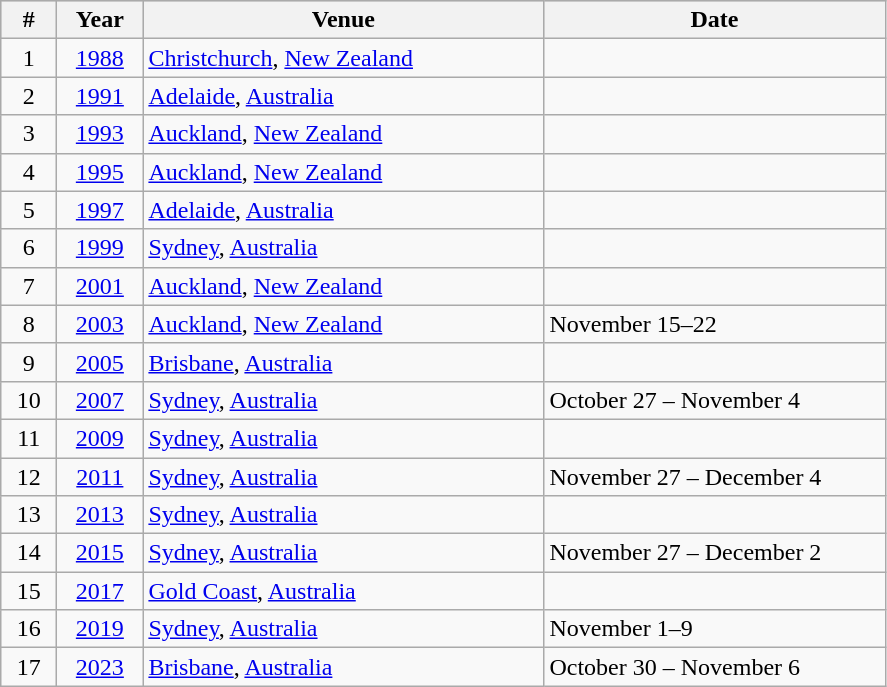<table class="wikitable" style="text-align:center;">
<tr style="background:#cccccc;">
<th width=30>#</th>
<th width=50>Year</th>
<th width=260>Venue</th>
<th width=220>Date</th>
</tr>
<tr>
<td>1</td>
<td><a href='#'>1988</a></td>
<td align=left> <a href='#'>Christchurch</a>, <a href='#'>New Zealand</a></td>
<td align=left></td>
</tr>
<tr>
<td>2</td>
<td><a href='#'>1991</a></td>
<td align=left> <a href='#'>Adelaide</a>, <a href='#'>Australia</a></td>
<td align=left></td>
</tr>
<tr>
<td>3</td>
<td><a href='#'>1993</a></td>
<td align=left> <a href='#'>Auckland</a>, <a href='#'>New Zealand</a></td>
<td align=left></td>
</tr>
<tr>
<td>4</td>
<td><a href='#'>1995</a></td>
<td align=left> <a href='#'>Auckland</a>, <a href='#'>New Zealand</a></td>
<td align=left></td>
</tr>
<tr>
<td>5</td>
<td><a href='#'>1997</a></td>
<td align=left> <a href='#'>Adelaide</a>, <a href='#'>Australia</a></td>
<td align=left></td>
</tr>
<tr>
<td>6</td>
<td><a href='#'>1999</a></td>
<td align=left> <a href='#'>Sydney</a>, <a href='#'>Australia</a></td>
<td align=left></td>
</tr>
<tr>
<td>7</td>
<td><a href='#'>2001</a></td>
<td align=left> <a href='#'>Auckland</a>, <a href='#'>New Zealand</a></td>
<td align=left></td>
</tr>
<tr>
<td>8</td>
<td><a href='#'>2003</a></td>
<td align=left> <a href='#'>Auckland</a>, <a href='#'>New Zealand</a></td>
<td align=left>November 15–22</td>
</tr>
<tr>
<td>9</td>
<td><a href='#'>2005</a></td>
<td align=left> <a href='#'>Brisbane</a>, <a href='#'>Australia</a></td>
<td align=left></td>
</tr>
<tr>
<td>10</td>
<td><a href='#'>2007</a></td>
<td align=left> <a href='#'>Sydney</a>, <a href='#'>Australia</a></td>
<td align=left>October 27 – November 4</td>
</tr>
<tr>
<td>11</td>
<td><a href='#'>2009</a></td>
<td align=left> <a href='#'>Sydney</a>, <a href='#'>Australia</a></td>
<td align=left></td>
</tr>
<tr>
<td>12</td>
<td><a href='#'>2011</a></td>
<td align=left> <a href='#'>Sydney</a>, <a href='#'>Australia</a></td>
<td align=left>November 27 – December 4</td>
</tr>
<tr>
<td>13</td>
<td><a href='#'>2013</a></td>
<td align=left> <a href='#'>Sydney</a>, <a href='#'>Australia</a></td>
<td align=left></td>
</tr>
<tr>
<td>14</td>
<td><a href='#'>2015</a></td>
<td align=left> <a href='#'>Sydney</a>, <a href='#'>Australia</a></td>
<td align=left>November 27 – December 2</td>
</tr>
<tr>
<td>15</td>
<td><a href='#'>2017</a></td>
<td align=left> <a href='#'>Gold Coast</a>, <a href='#'>Australia</a></td>
<td align=left></td>
</tr>
<tr>
<td>16</td>
<td><a href='#'>2019</a></td>
<td align=left> <a href='#'>Sydney</a>, <a href='#'>Australia</a></td>
<td align=left>November 1–9</td>
</tr>
<tr>
<td>17</td>
<td><a href='#'>2023</a></td>
<td align=left> <a href='#'>Brisbane</a>, <a href='#'>Australia</a></td>
<td align=left>October 30 – November 6</td>
</tr>
</table>
